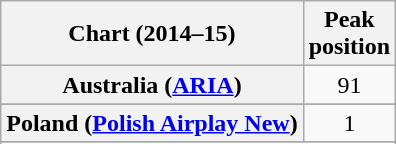<table class="wikitable sortable plainrowheaders" style="text-align:center">
<tr>
<th>Chart (2014–15)</th>
<th>Peak<br>position</th>
</tr>
<tr>
<th scope="row">Australia (<a href='#'>ARIA</a>)</th>
<td>91</td>
</tr>
<tr>
</tr>
<tr>
</tr>
<tr>
</tr>
<tr>
<th scope="row">Poland (<a href='#'>Polish Airplay New</a>)</th>
<td align="center">1</td>
</tr>
<tr>
</tr>
<tr>
</tr>
<tr>
</tr>
</table>
